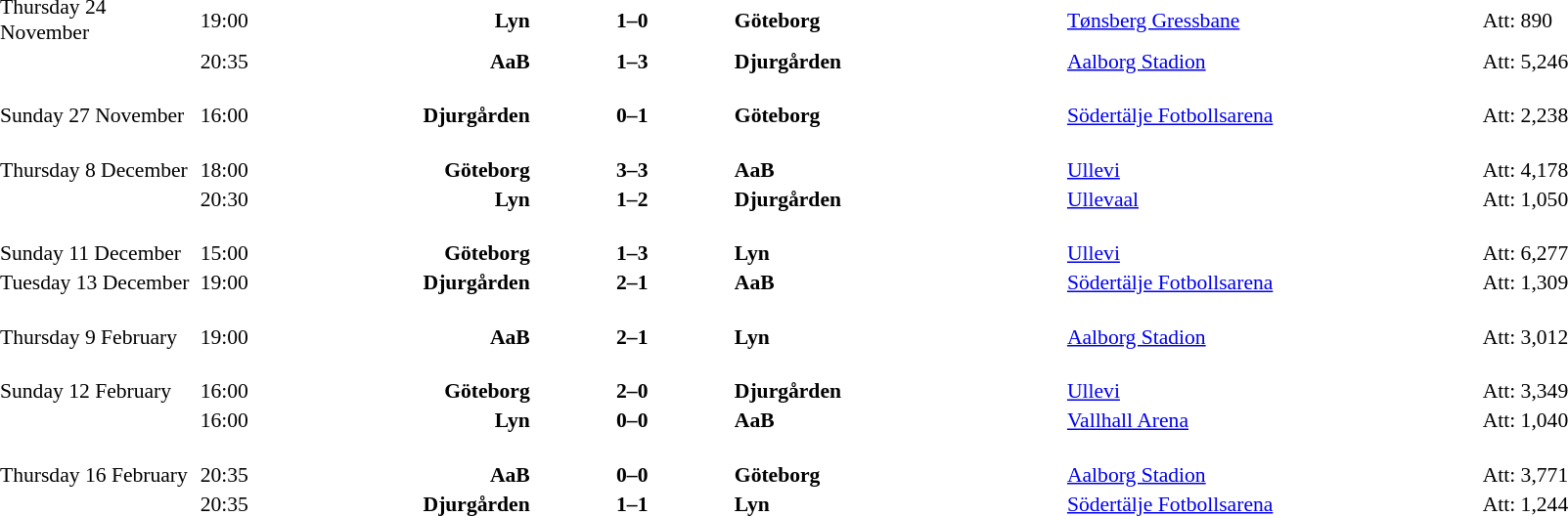<table cellspacing=1 width=90%>
<tr>
<th width=12%></th>
<th width=10%></th>
<th width=10%></th>
<th width=12%></th>
<th width=20%></th>
<th width=25%></th>
<th width=10%></th>
</tr>
<tr style=font-size:90%>
<td>Thursday 24 November</td>
<td>19:00</td>
<td align=right><strong>Lyn</strong></td>
<td align=center><strong>1–0</strong></td>
<td align=left><strong>Göteborg</strong></td>
<td><a href='#'>Tønsberg Gressbane</a></td>
<td>Att: 890</td>
<td></td>
</tr>
<tr style=font-size:90%>
<td></td>
<td>20:35</td>
<td align=right><strong>AaB</strong></td>
<td align=center><strong>1–3</strong></td>
<td align=left><strong>Djurgården</strong></td>
<td><a href='#'>Aalborg Stadion</a></td>
<td>Att: 5,246</td>
</tr>
<tr style=font-size:90%>
<td><br>Sunday 27 November</td>
<td><br>16:00</td>
<td align=right><br><strong>Djurgården</strong></td>
<td align=center><br><strong>0–1</strong></td>
<td align=left><br><strong>Göteborg</strong></td>
<td><br><a href='#'>Södertälje Fotbollsarena</a></td>
<td><br>Att: 2,238</td>
</tr>
<tr style=font-size:90%>
<td><br>Thursday 8 December</td>
<td><br>18:00</td>
<td align=right><br><strong>Göteborg</strong></td>
<td align=center><br><strong>3–3</strong></td>
<td align=left><br><strong>AaB</strong></td>
<td><br><a href='#'>Ullevi</a></td>
<td><br>Att: 4,178</td>
<td></td>
</tr>
<tr style=font-size:90%>
<td></td>
<td>20:30</td>
<td align=right><strong>Lyn</strong></td>
<td align=center><strong>1–2</strong></td>
<td align=left><strong>Djurgården</strong></td>
<td><a href='#'>Ullevaal</a></td>
<td>Att: 1,050</td>
</tr>
<tr style=font-size:90%>
<td><br>Sunday 11 December</td>
<td><br>15:00</td>
<td align=right><br><strong>Göteborg</strong></td>
<td align=center><br><strong>1–3</strong></td>
<td align=left><br><strong>Lyn</strong></td>
<td><br><a href='#'>Ullevi</a></td>
<td><br>Att: 6,277</td>
<td></td>
</tr>
<tr style=font-size:90%>
<td>Tuesday 13 December</td>
<td>19:00</td>
<td align=right><strong>Djurgården</strong></td>
<td align=center><strong>2–1</strong></td>
<td align=left><strong>AaB</strong></td>
<td><a href='#'>Södertälje Fotbollsarena</a></td>
<td>Att: 1,309</td>
</tr>
<tr style=font-size:90%>
<td><br>Thursday 9 February</td>
<td><br>19:00</td>
<td align=right><br><strong>AaB</strong></td>
<td align=center><br><strong>2–1</strong></td>
<td align=left><br><strong>Lyn</strong></td>
<td><br><a href='#'>Aalborg Stadion</a></td>
<td><br>Att: 3,012</td>
</tr>
<tr style=font-size:90%>
<td><br>Sunday 12 February</td>
<td><br>16:00</td>
<td align=right><br><strong>Göteborg</strong></td>
<td align=center><br><strong>2–0</strong></td>
<td align=left><br><strong>Djurgården</strong></td>
<td><br><a href='#'>Ullevi</a></td>
<td><br>Att: 3,349</td>
<td></td>
</tr>
<tr style=font-size:90%>
<td></td>
<td>16:00</td>
<td align=right><strong>Lyn</strong></td>
<td align=center><strong>0–0</strong></td>
<td align=left><strong>AaB</strong></td>
<td><a href='#'>Vallhall Arena</a></td>
<td>Att: 1,040</td>
</tr>
<tr style=font-size:90%>
<td><br>Thursday 16 February</td>
<td><br>20:35</td>
<td align=right><br><strong>AaB</strong></td>
<td align=center><br><strong>0–0</strong></td>
<td align=left><br><strong>Göteborg</strong></td>
<td><br><a href='#'>Aalborg Stadion</a></td>
<td><br>Att: 3,771</td>
<td></td>
</tr>
<tr style=font-size:90%>
<td></td>
<td>20:35</td>
<td align=right><strong>Djurgården</strong></td>
<td align=center><strong>1–1</strong></td>
<td align=left><strong>Lyn</strong></td>
<td><a href='#'>Södertälje Fotbollsarena</a></td>
<td>Att: 1,244</td>
</tr>
</table>
